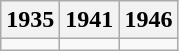<table class=wikitable>
<tr>
<th>1935</th>
<th>1941</th>
<th>1946</th>
</tr>
<tr>
<td></td>
<td></td>
<td></td>
</tr>
</table>
